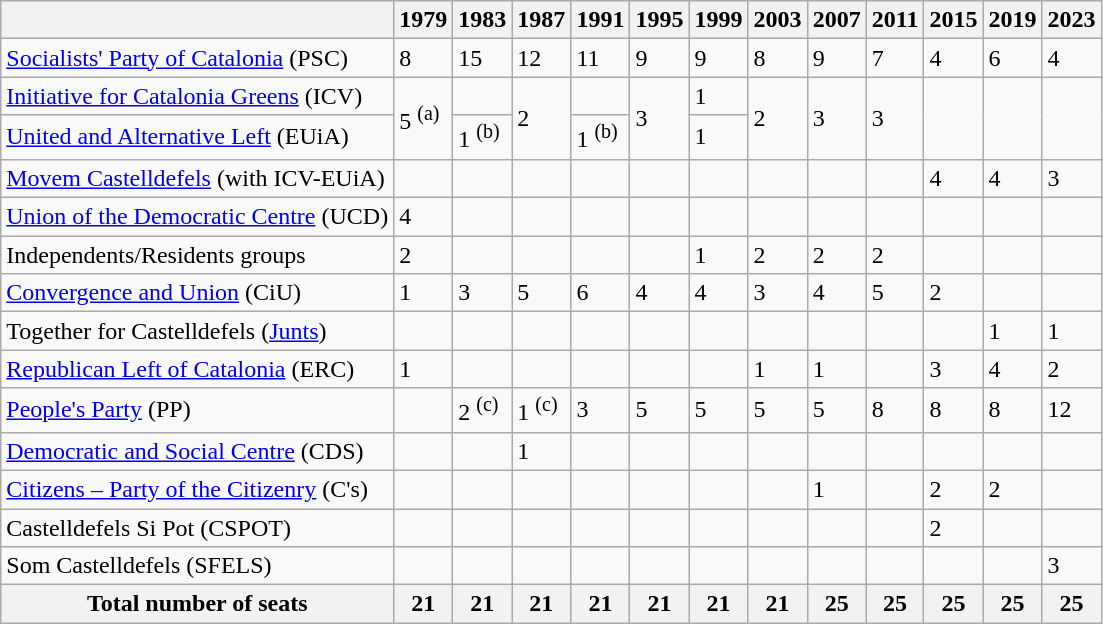<table class="wikitable">
<tr>
<th></th>
<th>1979</th>
<th>1983</th>
<th>1987</th>
<th>1991</th>
<th>1995</th>
<th>1999</th>
<th>2003</th>
<th>2007</th>
<th>2011</th>
<th>2015</th>
<th>2019</th>
<th>2023</th>
</tr>
<tr>
<td><a href='#'>Socialists' Party of Catalonia</a> (PSC)</td>
<td>8</td>
<td>15</td>
<td>12</td>
<td>11</td>
<td>9</td>
<td>9</td>
<td>8</td>
<td>9</td>
<td>7</td>
<td>4</td>
<td>6</td>
<td>4</td>
</tr>
<tr>
<td><a href='#'>Initiative for Catalonia Greens</a> (ICV)</td>
<td rowspan=2>5 <sup>(a)</sup></td>
<td></td>
<td rowspan=2>2</td>
<td></td>
<td rowspan=2>3</td>
<td>1</td>
<td rowspan=2>2</td>
<td rowspan=2>3</td>
<td rowspan=2>3</td>
<td rowspan=2></td>
<td rowspan=2></td>
</tr>
<tr>
<td><a href='#'>United and Alternative Left</a> (EUiA)</td>
<td>1 <sup>(b)</sup></td>
<td>1 <sup>(b)</sup></td>
<td>1</td>
</tr>
<tr>
<td><a href='#'>Movem Castelldefels</a> (with ICV-EUiA)</td>
<td></td>
<td></td>
<td></td>
<td></td>
<td></td>
<td></td>
<td></td>
<td></td>
<td></td>
<td>4</td>
<td>4</td>
<td>3</td>
</tr>
<tr>
<td><a href='#'>Union of the Democratic Centre</a> (UCD)</td>
<td>4</td>
<td></td>
<td></td>
<td></td>
<td></td>
<td></td>
<td></td>
<td></td>
<td></td>
<td></td>
<td></td>
<td></td>
</tr>
<tr>
<td>Independents/Residents groups</td>
<td>2</td>
<td></td>
<td></td>
<td></td>
<td></td>
<td>1</td>
<td>2</td>
<td>2</td>
<td>2</td>
<td></td>
<td></td>
<td></td>
</tr>
<tr>
<td><a href='#'>Convergence and Union</a> (CiU)</td>
<td>1</td>
<td>3</td>
<td>5</td>
<td>6</td>
<td>4</td>
<td>4</td>
<td>3</td>
<td>4</td>
<td>5</td>
<td>2</td>
<td></td>
<td></td>
</tr>
<tr>
<td>Together for Castelldefels (<a href='#'>Junts</a>)</td>
<td></td>
<td></td>
<td></td>
<td></td>
<td></td>
<td></td>
<td></td>
<td></td>
<td></td>
<td></td>
<td>1</td>
<td>1</td>
</tr>
<tr>
<td><a href='#'>Republican Left of Catalonia</a> (ERC)</td>
<td>1</td>
<td></td>
<td></td>
<td></td>
<td></td>
<td></td>
<td>1</td>
<td>1</td>
<td></td>
<td>3</td>
<td>4</td>
<td>2</td>
</tr>
<tr>
<td><a href='#'>People's Party</a> (PP)</td>
<td></td>
<td>2 <sup>(c)</sup></td>
<td>1 <sup>(c)</sup></td>
<td>3</td>
<td>5</td>
<td>5</td>
<td>5</td>
<td>5</td>
<td>8</td>
<td>8</td>
<td>8</td>
<td>12</td>
</tr>
<tr>
<td><a href='#'>Democratic and Social Centre</a> (CDS)</td>
<td></td>
<td></td>
<td>1</td>
<td></td>
<td></td>
<td></td>
<td></td>
<td></td>
<td></td>
<td></td>
<td></td>
<td></td>
</tr>
<tr>
<td><a href='#'>Citizens – Party of the Citizenry</a> (C's)</td>
<td></td>
<td></td>
<td></td>
<td></td>
<td></td>
<td></td>
<td></td>
<td>1</td>
<td></td>
<td>2</td>
<td>2</td>
<td></td>
</tr>
<tr>
<td>Castelldefels Si Pot (CSPOT)</td>
<td></td>
<td></td>
<td></td>
<td></td>
<td></td>
<td></td>
<td></td>
<td></td>
<td></td>
<td>2</td>
<td></td>
<td></td>
</tr>
<tr>
<td>Som Castelldefels (SFELS)</td>
<td></td>
<td></td>
<td></td>
<td></td>
<td></td>
<td></td>
<td></td>
<td></td>
<td></td>
<td></td>
<td></td>
<td>3</td>
</tr>
<tr>
<th>Total number of seats</th>
<th>21</th>
<th>21</th>
<th>21</th>
<th>21</th>
<th>21</th>
<th>21</th>
<th>21</th>
<th>25</th>
<th>25</th>
<th>25</th>
<th>25</th>
<th>25</th>
</tr>
</table>
